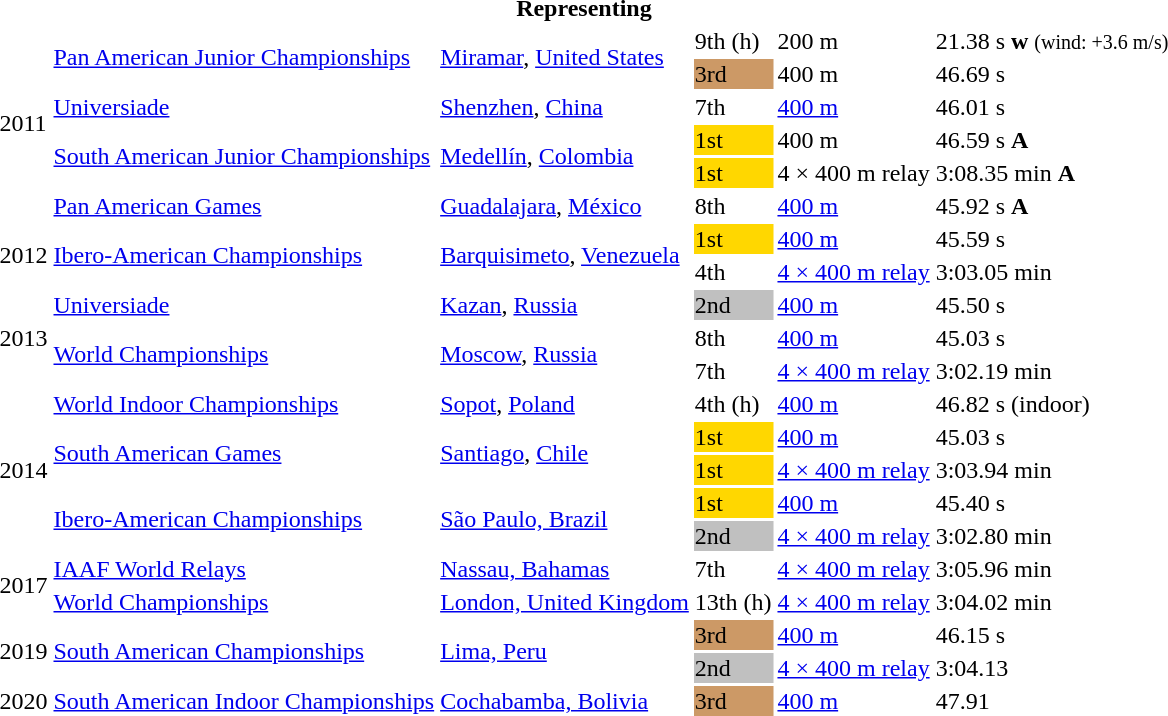<table>
<tr>
<th colspan="6">Representing </th>
</tr>
<tr>
<td rowspan=6>2011</td>
<td rowspan=2><a href='#'>Pan American Junior Championships</a></td>
<td rowspan=2><a href='#'>Miramar</a>, <a href='#'>United States</a></td>
<td>9th (h)</td>
<td>200 m</td>
<td>21.38 s <strong>w</strong> <small>(wind: +3.6 m/s)</small></td>
</tr>
<tr>
<td bgcolor=cc9966>3rd</td>
<td>400 m</td>
<td>46.69 s</td>
</tr>
<tr>
<td><a href='#'>Universiade</a></td>
<td><a href='#'>Shenzhen</a>, <a href='#'>China</a></td>
<td>7th</td>
<td><a href='#'>400 m</a></td>
<td>46.01 s</td>
</tr>
<tr>
<td rowspan=2><a href='#'>South American Junior Championships</a></td>
<td rowspan=2><a href='#'>Medellín</a>, <a href='#'>Colombia</a></td>
<td bgcolor=gold>1st</td>
<td>400 m</td>
<td>46.59 s <strong>A</strong></td>
</tr>
<tr>
<td bgcolor=gold>1st</td>
<td>4 × 400 m relay</td>
<td>3:08.35 min <strong>A</strong></td>
</tr>
<tr>
<td><a href='#'>Pan American Games</a></td>
<td><a href='#'>Guadalajara</a>, <a href='#'>México</a></td>
<td>8th</td>
<td><a href='#'>400 m</a></td>
<td>45.92 s <strong>A</strong></td>
</tr>
<tr>
<td rowspan=2>2012</td>
<td rowspan=2><a href='#'>Ibero-American Championships</a></td>
<td rowspan=2><a href='#'>Barquisimeto</a>, <a href='#'>Venezuela</a></td>
<td bgcolor=gold>1st</td>
<td><a href='#'>400 m</a></td>
<td>45.59 s</td>
</tr>
<tr>
<td>4th</td>
<td><a href='#'>4 × 400 m relay</a></td>
<td>3:03.05 min</td>
</tr>
<tr>
<td rowspan=3>2013</td>
<td><a href='#'>Universiade</a></td>
<td><a href='#'>Kazan</a>, <a href='#'>Russia</a></td>
<td bgcolor=silver>2nd</td>
<td><a href='#'>400 m</a></td>
<td>45.50 s</td>
</tr>
<tr>
<td rowspan=2><a href='#'>World Championships</a></td>
<td rowspan=2><a href='#'>Moscow</a>, <a href='#'>Russia</a></td>
<td>8th</td>
<td><a href='#'>400 m</a></td>
<td>45.03 s</td>
</tr>
<tr>
<td>7th</td>
<td><a href='#'>4 × 400 m relay</a></td>
<td>3:02.19 min</td>
</tr>
<tr>
<td rowspan=5>2014</td>
<td><a href='#'>World Indoor Championships</a></td>
<td><a href='#'>Sopot</a>, <a href='#'>Poland</a></td>
<td>4th (h)</td>
<td><a href='#'>400 m</a></td>
<td>46.82 s (indoor)</td>
</tr>
<tr>
<td rowspan=2><a href='#'>South American Games</a></td>
<td rowspan=2><a href='#'>Santiago</a>, <a href='#'>Chile</a></td>
<td bgcolor=gold>1st</td>
<td><a href='#'>400 m</a></td>
<td>45.03 s</td>
</tr>
<tr>
<td bgcolor=gold>1st</td>
<td><a href='#'>4 × 400 m relay</a></td>
<td>3:03.94 min</td>
</tr>
<tr>
<td rowspan=2><a href='#'>Ibero-American Championships</a></td>
<td rowspan=2><a href='#'>São Paulo, Brazil</a></td>
<td bgcolor=gold>1st</td>
<td><a href='#'>400 m</a></td>
<td>45.40 s</td>
</tr>
<tr>
<td bgcolor=silver>2nd</td>
<td><a href='#'>4 × 400 m relay</a></td>
<td>3:02.80 min</td>
</tr>
<tr>
<td rowspan=2>2017</td>
<td><a href='#'>IAAF World Relays</a></td>
<td><a href='#'>Nassau, Bahamas</a></td>
<td>7th</td>
<td><a href='#'>4 × 400 m relay</a></td>
<td>3:05.96 min</td>
</tr>
<tr>
<td><a href='#'>World Championships</a></td>
<td><a href='#'>London, United Kingdom</a></td>
<td>13th (h)</td>
<td><a href='#'>4 × 400 m relay</a></td>
<td>3:04.02 min</td>
</tr>
<tr>
<td rowspan=2>2019</td>
<td rowspan=2><a href='#'>South American Championships</a></td>
<td rowspan=2><a href='#'>Lima, Peru</a></td>
<td bgcolor=cc9966>3rd</td>
<td><a href='#'>400 m</a></td>
<td>46.15 s</td>
</tr>
<tr>
<td bgcolor=silver>2nd</td>
<td><a href='#'>4 × 400 m relay</a></td>
<td>3:04.13</td>
</tr>
<tr>
<td>2020</td>
<td><a href='#'>South American Indoor Championships</a></td>
<td><a href='#'>Cochabamba, Bolivia</a></td>
<td bgcolor=cc9966>3rd</td>
<td><a href='#'>400 m</a></td>
<td>47.91</td>
</tr>
</table>
